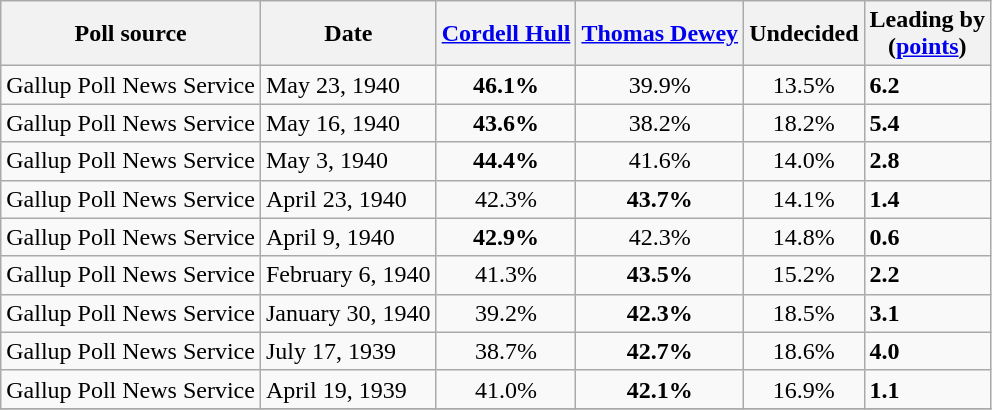<table class="wikitable sortable collapsible collapsed">
<tr>
<th>Poll source</th>
<th>Date</th>
<th><a href='#'>Cordell Hull</a><br><small></small></th>
<th><a href='#'>Thomas Dewey</a><br><small></small></th>
<th>Undecided</th>
<th>Leading by<br>(<a href='#'>points</a>)</th>
</tr>
<tr>
<td>Gallup Poll News Service</td>
<td>May 23, 1940</td>
<td align="center" ><strong>46.1%</strong></td>
<td align="center">39.9%</td>
<td align="center">13.5%</td>
<td><strong>6.2</strong></td>
</tr>
<tr>
<td>Gallup Poll News Service</td>
<td>May 16, 1940</td>
<td align="center" ><strong>43.6%</strong></td>
<td align="center">38.2%</td>
<td align="center">18.2%</td>
<td><strong>5.4</strong></td>
</tr>
<tr>
<td>Gallup Poll News Service</td>
<td>May 3, 1940</td>
<td align="center" ><strong>44.4%</strong></td>
<td align="center">41.6%</td>
<td align="center">14.0%</td>
<td><strong>2.8</strong></td>
</tr>
<tr>
<td>Gallup Poll News Service</td>
<td>April 23, 1940</td>
<td align="center">42.3%</td>
<td align="center" ><strong>43.7%</strong></td>
<td align="center">14.1%</td>
<td><strong>1.4</strong></td>
</tr>
<tr>
<td>Gallup Poll News Service</td>
<td>April 9, 1940</td>
<td align="center" ><strong>42.9%</strong></td>
<td align="center">42.3%</td>
<td align="center">14.8%</td>
<td><strong>0.6</strong></td>
</tr>
<tr>
<td>Gallup Poll News Service</td>
<td>February 6, 1940</td>
<td align="center">41.3% </td>
<td align="center" ><strong>43.5%</strong> </td>
<td align="center">15.2%</td>
<td><strong>2.2</strong></td>
</tr>
<tr>
<td>Gallup Poll News Service</td>
<td>January 30, 1940</td>
<td align="center">39.2% </td>
<td align="center" ><strong>42.3%</strong> </td>
<td align="center">18.5%</td>
<td><strong>3.1</strong></td>
</tr>
<tr>
<td>Gallup Poll News Service</td>
<td>July 17, 1939</td>
<td align="center">38.7%</td>
<td align="center" ><strong>42.7%</strong></td>
<td align="center">18.6%</td>
<td><strong>4.0</strong></td>
</tr>
<tr>
<td>Gallup Poll News Service</td>
<td>April 19, 1939</td>
<td align="center">41.0%</td>
<td align="center" ><strong>42.1%</strong></td>
<td align="center">16.9%</td>
<td><strong>1.1</strong></td>
</tr>
<tr>
</tr>
</table>
